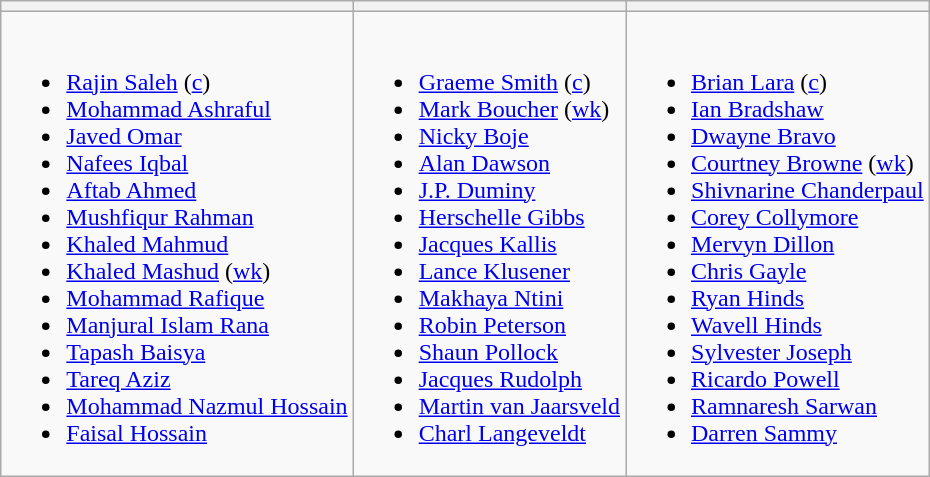<table class="wikitable" style="text-align:left; margin:auto">
<tr>
<th></th>
<th></th>
<th></th>
</tr>
<tr style="vertical-align:top">
<td><br><ul><li><a href='#'>Rajin Saleh</a> (<a href='#'>c</a>)</li><li><a href='#'>Mohammad Ashraful</a></li><li><a href='#'>Javed Omar</a></li><li><a href='#'>Nafees Iqbal</a></li><li><a href='#'>Aftab Ahmed</a></li><li><a href='#'>Mushfiqur Rahman</a></li><li><a href='#'>Khaled Mahmud</a></li><li><a href='#'>Khaled Mashud</a> (<a href='#'>wk</a>)</li><li><a href='#'>Mohammad Rafique</a></li><li><a href='#'>Manjural Islam Rana</a></li><li><a href='#'>Tapash Baisya</a></li><li><a href='#'>Tareq Aziz</a></li><li><a href='#'>Mohammad Nazmul Hossain</a></li><li><a href='#'>Faisal Hossain</a></li></ul></td>
<td><br><ul><li><a href='#'>Graeme Smith</a> (<a href='#'>c</a>)</li><li><a href='#'>Mark Boucher</a> (<a href='#'>wk</a>)</li><li><a href='#'>Nicky Boje</a></li><li><a href='#'>Alan Dawson</a></li><li><a href='#'>J.P. Duminy</a></li><li><a href='#'>Herschelle Gibbs</a></li><li><a href='#'>Jacques Kallis</a></li><li><a href='#'>Lance Klusener</a></li><li><a href='#'>Makhaya Ntini</a></li><li><a href='#'>Robin Peterson</a></li><li><a href='#'>Shaun Pollock</a></li><li><a href='#'>Jacques Rudolph</a></li><li><a href='#'>Martin van Jaarsveld</a></li><li><a href='#'>Charl Langeveldt</a></li></ul></td>
<td><br><ul><li><a href='#'>Brian Lara</a> (<a href='#'>c</a>)</li><li><a href='#'>Ian Bradshaw</a></li><li><a href='#'>Dwayne Bravo</a></li><li><a href='#'>Courtney Browne</a> (<a href='#'>wk</a>)</li><li><a href='#'>Shivnarine Chanderpaul</a></li><li><a href='#'>Corey Collymore</a></li><li><a href='#'>Mervyn Dillon</a></li><li><a href='#'>Chris Gayle</a></li><li><a href='#'>Ryan Hinds</a></li><li><a href='#'>Wavell Hinds</a></li><li><a href='#'>Sylvester Joseph</a></li><li><a href='#'>Ricardo Powell</a></li><li><a href='#'>Ramnaresh Sarwan</a></li><li><a href='#'>Darren Sammy</a></li></ul></td>
</tr>
</table>
